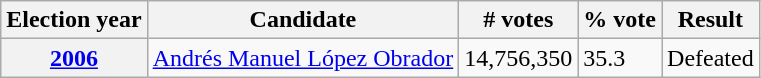<table class="wikitable">
<tr>
<th>Election year</th>
<th>Candidate</th>
<th># votes</th>
<th>% vote</th>
<th>Result</th>
</tr>
<tr>
<th><a href='#'>2006</a></th>
<td><a href='#'>Andrés Manuel López Obrador</a></td>
<td>14,756,350</td>
<td>35.3</td>
<td> Defeated</td>
</tr>
</table>
